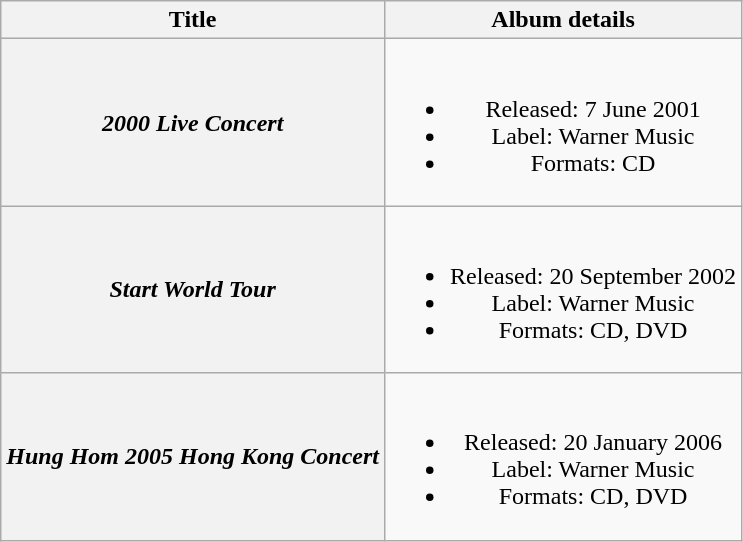<table class="wikitable plainrowheaders" style="text-align:center;">
<tr>
<th rowspan="1">Title</th>
<th rowspan="1">Album details</th>
</tr>
<tr>
<th scope="row"><em>2000 Live Concert</em></th>
<td><br><ul><li>Released: 7 June 2001</li><li>Label: Warner Music</li><li>Formats: CD</li></ul></td>
</tr>
<tr>
<th scope="row"><em>Start World Tour</em></th>
<td><br><ul><li>Released: 20 September 2002</li><li>Label: Warner Music</li><li>Formats: CD, DVD</li></ul></td>
</tr>
<tr>
<th scope="row"><em>Hung Hom 2005 Hong Kong Concert</em></th>
<td><br><ul><li>Released: 20 January 2006</li><li>Label: Warner Music</li><li>Formats: CD, DVD</li></ul></td>
</tr>
</table>
